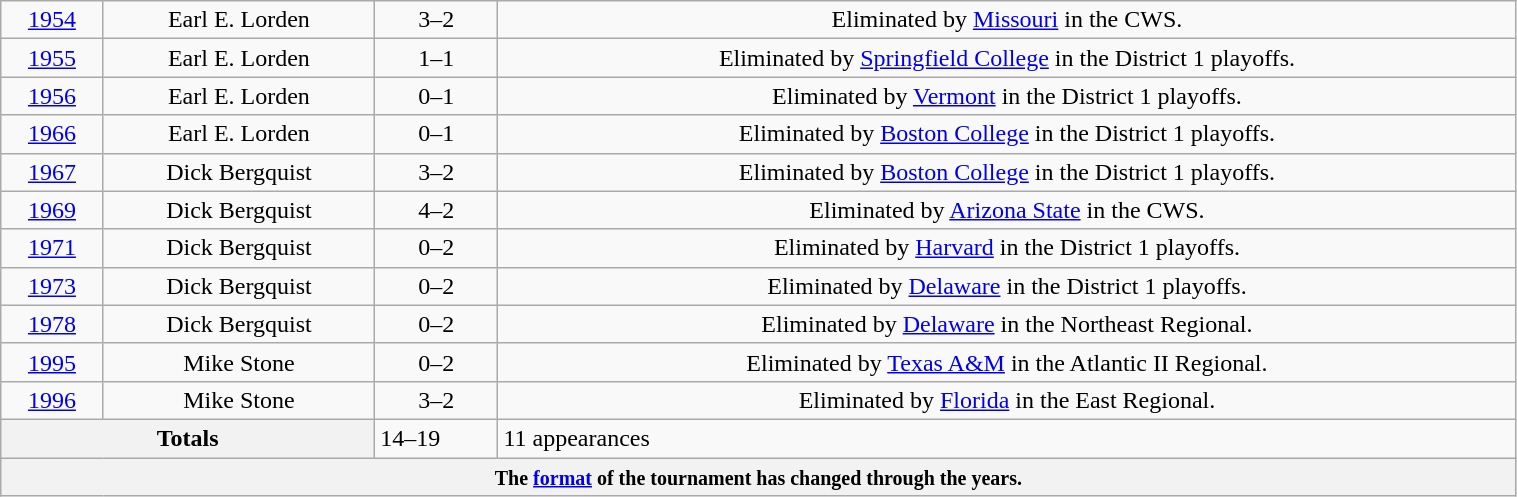<table cellpadding="1" border="1" cellspacing="0" width="80%" class="wikitable">
<tr align="center">
<td><a href='#'>1954</a></td>
<td>Earl E. Lorden</td>
<td>3–2</td>
<td>Eliminated by <a href='#'>Missouri</a> in the CWS.</td>
</tr>
<tr align="center">
<td><a href='#'>1955</a></td>
<td>Earl E. Lorden</td>
<td>1–1</td>
<td>Eliminated by <a href='#'>Springfield College</a> in the District 1 playoffs.</td>
</tr>
<tr align="center">
<td><a href='#'>1956</a></td>
<td>Earl E. Lorden</td>
<td>0–1</td>
<td>Eliminated by <a href='#'>Vermont</a> in the District 1 playoffs.</td>
</tr>
<tr align="center">
<td><a href='#'>1966</a></td>
<td>Earl E. Lorden</td>
<td>0–1</td>
<td>Eliminated by <a href='#'>Boston College</a> in the District 1 playoffs.</td>
</tr>
<tr align="center">
<td><a href='#'>1967</a></td>
<td>Dick Bergquist</td>
<td>3–2</td>
<td>Eliminated by <a href='#'>Boston College</a> in the District 1 playoffs.</td>
</tr>
<tr align="center">
<td><a href='#'>1969</a></td>
<td>Dick Bergquist</td>
<td>4–2</td>
<td>Eliminated by <a href='#'>Arizona State</a> in the CWS.</td>
</tr>
<tr align="center">
<td><a href='#'>1971</a></td>
<td>Dick Bergquist</td>
<td>0–2</td>
<td>Eliminated by <a href='#'>Harvard</a> in the District 1 playoffs.</td>
</tr>
<tr align="center">
<td><a href='#'>1973</a></td>
<td>Dick Bergquist</td>
<td>0–2</td>
<td>Eliminated by <a href='#'>Delaware</a> in the District 1 playoffs.</td>
</tr>
<tr align="center">
<td><a href='#'>1978</a></td>
<td>Dick Bergquist</td>
<td>0–2</td>
<td>Eliminated by <a href='#'>Delaware</a> in the Northeast Regional.</td>
</tr>
<tr align="center">
<td><a href='#'>1995</a></td>
<td>Mike Stone</td>
<td>0–2</td>
<td>Eliminated by <a href='#'>Texas A&M</a> in the Atlantic II Regional.</td>
</tr>
<tr align="center">
<td><a href='#'>1996</a></td>
<td>Mike Stone</td>
<td>3–2</td>
<td>Eliminated by <a href='#'>Florida</a> in the East Regional.</td>
</tr>
<tr>
<th colspan="2">Totals</th>
<td>14–19</td>
<td>11 appearances</td>
</tr>
<tr>
<th colSpan="5"><small>The <a href='#'><span>format</span></a> of the tournament has changed through the years.</small></th>
</tr>
</table>
